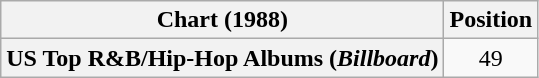<table class="wikitable plainrowheaders" style="text-align:center">
<tr>
<th scope="col">Chart (1988)</th>
<th scope="col">Position</th>
</tr>
<tr>
<th scope="row">US Top R&B/Hip-Hop Albums (<em>Billboard</em>)</th>
<td>49</td>
</tr>
</table>
